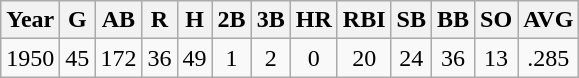<table class="wikitable">
<tr>
<th><strong>Year</strong></th>
<th><strong>G</strong></th>
<th><strong>AB</strong></th>
<th><strong>R</strong></th>
<th><strong>H</strong></th>
<th><strong>2B</strong></th>
<th><strong>3B</strong></th>
<th><strong>HR</strong></th>
<th><strong>RBI</strong></th>
<th><strong>SB</strong></th>
<th><strong>BB</strong></th>
<th><strong>SO</strong></th>
<th><strong>AVG</strong></th>
</tr>
<tr align=center>
<td>1950</td>
<td>45</td>
<td>172</td>
<td>36</td>
<td>49</td>
<td>1</td>
<td>2</td>
<td>0</td>
<td>20</td>
<td>24</td>
<td>36</td>
<td>13</td>
<td>.285</td>
</tr>
</table>
